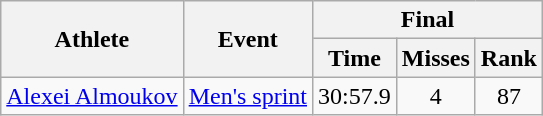<table class="wikitable">
<tr>
<th rowspan="2">Athlete</th>
<th rowspan="2">Event</th>
<th colspan="3">Final</th>
</tr>
<tr>
<th>Time</th>
<th>Misses</th>
<th>Rank</th>
</tr>
<tr>
<td><a href='#'>Alexei Almoukov</a></td>
<td><a href='#'>Men's sprint</a></td>
<td align="center">30:57.9</td>
<td align="center">4</td>
<td align="center">87</td>
</tr>
</table>
